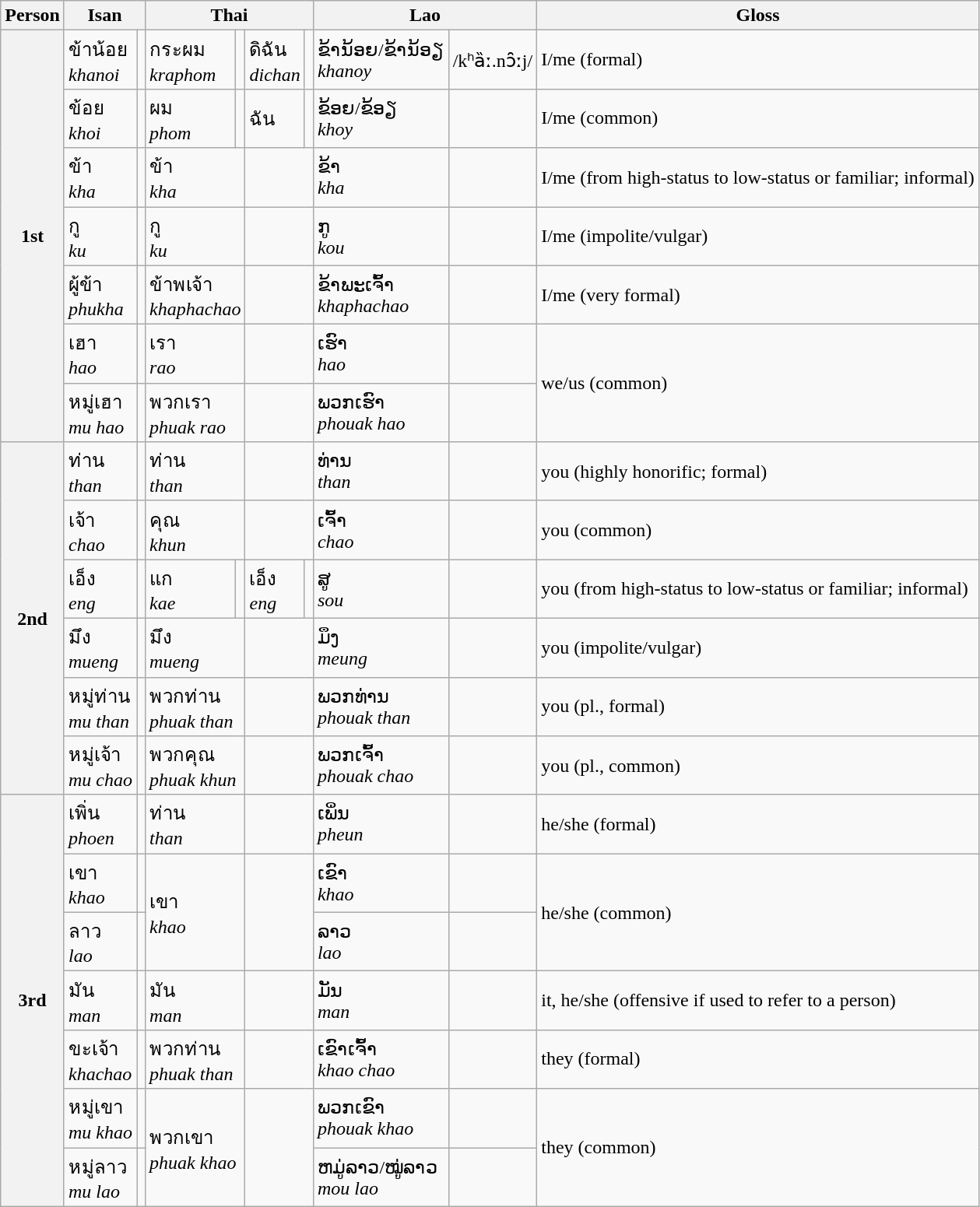<table class="wikitable">
<tr style="text-align:center;">
<th>Person</th>
<th colspan="2">Isan</th>
<th colspan="4">Thai</th>
<th colspan="2">Lao</th>
<th>Gloss</th>
</tr>
<tr>
<th rowspan="7">1st</th>
<td>ข้าน้อย<br><em>khanoi</em></td>
<td></td>
<td>กระผม<br><em>kraphom</em></td>
<td></td>
<td>ดิฉัน<br><em>dichan</em></td>
<td></td>
<td>ຂ້ານ້ອຍ/ຂ້ານ້ອຽ<br><em>khanoy</em></td>
<td>/kʰȁː.nɔ̑ːj/</td>
<td>I/me (formal)</td>
</tr>
<tr>
<td>ข้อย<br><em>khoi</em></td>
<td></td>
<td>ผม<br><em>phom</em></td>
<td></td>
<td>ฉัน</td>
<td></td>
<td>ຂ້ອຍ/ຂ້ອຽ<br><em>khoy</em></td>
<td></td>
<td>I/me (common)</td>
</tr>
<tr>
<td>ข้า<br><em>kha</em></td>
<td></td>
<td colspan="2">ข้า<br><em>kha</em></td>
<td colspan="2"></td>
<td>ຂ້າ<br><em>kha</em></td>
<td></td>
<td>I/me (from high-status to low-status or familiar; informal)</td>
</tr>
<tr>
<td>กู<br><em>ku</em></td>
<td></td>
<td colspan="2">กู<br><em>ku</em></td>
<td colspan="2"></td>
<td>ກູ<br><em>kou</em></td>
<td></td>
<td>I/me (impolite/vulgar)</td>
</tr>
<tr>
<td>ผู้ข้า<br><em>phukha</em></td>
<td></td>
<td colspan="2">ข้าพเจ้า<br><em>khaphachao</em></td>
<td colspan="2"></td>
<td>ຂ້າພະເຈົ້າ<br><em>khaphachao</em></td>
<td></td>
<td>I/me (very formal)</td>
</tr>
<tr>
<td>เฮา<br><em>hao</em></td>
<td></td>
<td colspan="2">เรา<br><em>rao</em></td>
<td colspan="2"></td>
<td>ເຮົາ<br><em>hao</em></td>
<td></td>
<td rowspan="2">we/us (common)</td>
</tr>
<tr>
<td>หมู่เฮา<br><em>mu hao</em></td>
<td></td>
<td colspan="2">พวกเรา<br><em>phuak rao</em></td>
<td colspan="2"></td>
<td>ພວກເຮົາ<br><em>phouak hao</em></td>
<td></td>
</tr>
<tr>
<th rowspan="6">2nd</th>
<td>ท่าน<br><em>than</em></td>
<td></td>
<td colspan="2">ท่าน<br><em>than</em></td>
<td colspan="2"></td>
<td>ທ່ານ<br><em>than</em></td>
<td></td>
<td>you (highly honorific; formal)</td>
</tr>
<tr>
<td>เจ้า<br><em>chao</em></td>
<td></td>
<td colspan="2">คุณ<br><em>khun</em></td>
<td colspan="2"></td>
<td>ເຈົ້າ<br><em>chao</em></td>
<td></td>
<td>you (common)</td>
</tr>
<tr>
<td>เอ็ง<br><em>eng</em></td>
<td></td>
<td>แก<br><em>kae</em></td>
<td></td>
<td>เอ็ง<br><em>eng</em></td>
<td></td>
<td>ສູ<br><em>sou</em></td>
<td></td>
<td>you (from high-status to low-status or familiar; informal)</td>
</tr>
<tr>
<td>มึง<br><em>mueng</em></td>
<td></td>
<td colspan="2">มึง<br><em>mueng</em></td>
<td colspan="2"></td>
<td>ມຶງ<br><em>meung</em></td>
<td></td>
<td>you (impolite/vulgar)</td>
</tr>
<tr>
<td>หมู่ท่าน<br><em>mu than</em></td>
<td></td>
<td colspan="2">พวกท่าน<br><em>phuak than</em></td>
<td colspan="2"></td>
<td>ພວກທ່ານ<br><em>phouak than</em></td>
<td></td>
<td>you (pl., formal)</td>
</tr>
<tr>
<td>หมู่เจ้า<br><em>mu chao</em></td>
<td></td>
<td colspan="2">พวกคุณ<br><em>phuak khun</em></td>
<td colspan="2"></td>
<td>ພວກເຈົ້າ<br><em>phouak chao</em></td>
<td></td>
<td>you (pl., common)</td>
</tr>
<tr>
<th rowspan="7">3rd</th>
<td>เพิ่น<br><em>phoen</em></td>
<td></td>
<td colspan="2">ท่าน<br><em>than</em></td>
<td colspan="2"></td>
<td>ເພິ່ນ<br><em>pheun</em></td>
<td></td>
<td>he/she (formal)</td>
</tr>
<tr>
<td>เขา<br><em>khao</em></td>
<td></td>
<td rowspan="2" colspan="2">เขา<br><em>khao</em></td>
<td rowspan="2" colspan="2"></td>
<td>ເຂົາ<br><em>khao</em></td>
<td></td>
<td rowspan="2">he/she (common)</td>
</tr>
<tr>
<td>ลาว<br><em>lao</em></td>
<td></td>
<td>ລາວ<br><em>lao</em></td>
<td></td>
</tr>
<tr>
<td>มัน<br><em>man</em></td>
<td></td>
<td colspan="2">มัน<br><em>man</em></td>
<td colspan="2"></td>
<td>ມັນ<br><em>man</em></td>
<td></td>
<td>it, he/she (offensive if used to refer to a person)</td>
</tr>
<tr>
<td>ขะเจ้า<br><em>khachao</em></td>
<td></td>
<td colspan="2">พวกท่าน<br><em>phuak than</em></td>
<td colspan="2"></td>
<td>ເຂົາເຈົ້າ<br><em>khao chao</em></td>
<td></td>
<td>they (formal)</td>
</tr>
<tr>
<td>หมู่เขา<br><em>mu khao</em></td>
<td></td>
<td rowspan="2" colspan="2">พวกเขา<br><em>phuak khao</em></td>
<td rowspan="2" colspan="2"></td>
<td>ພວກເຂົາ<br><em>phouak khao</em></td>
<td></td>
<td rowspan="2">they (common)</td>
</tr>
<tr>
<td>หมู่ลาว<br><em>mu lao</em></td>
<td></td>
<td>ຫມູ່ລາວ/ໝູ່ລາວ<br><em>mou lao</em></td>
<td></td>
</tr>
</table>
